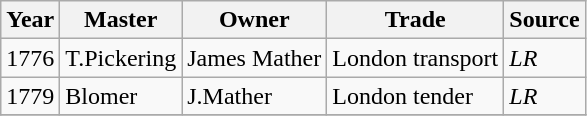<table class=" wikitable">
<tr>
<th>Year</th>
<th>Master</th>
<th>Owner</th>
<th>Trade</th>
<th>Source</th>
</tr>
<tr>
<td>1776</td>
<td>T.Pickering</td>
<td>James Mather</td>
<td>London transport</td>
<td><em>LR</em></td>
</tr>
<tr>
<td>1779</td>
<td>Blomer</td>
<td>J.Mather</td>
<td>London tender</td>
<td><em>LR</em></td>
</tr>
<tr>
</tr>
</table>
